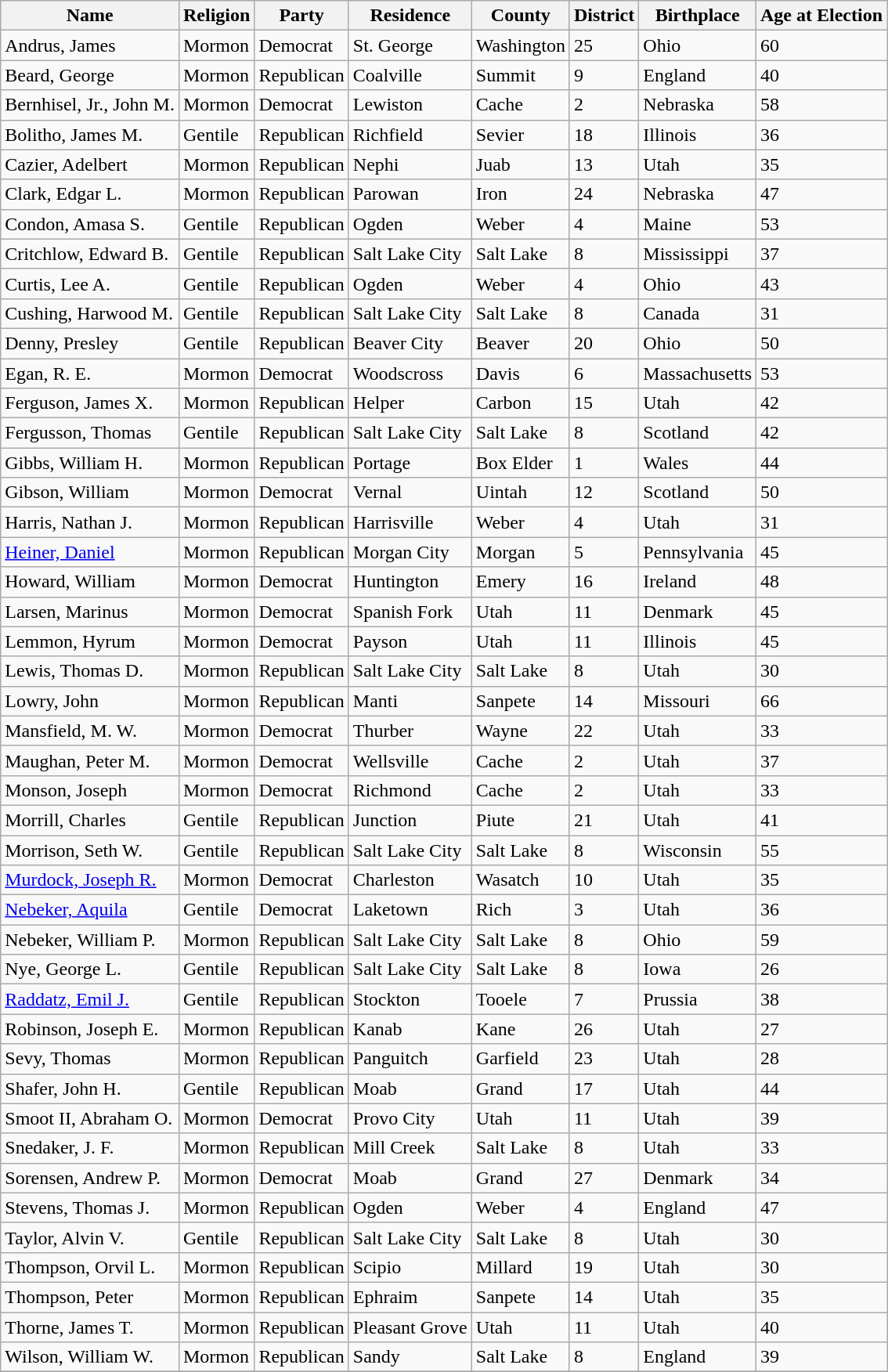<table class="wikitable">
<tr>
<th>Name</th>
<th>Religion</th>
<th>Party</th>
<th>Residence</th>
<th>County</th>
<th>District</th>
<th>Birthplace</th>
<th>Age at Election</th>
</tr>
<tr>
<td>Andrus, James</td>
<td>Mormon</td>
<td>Democrat</td>
<td>St. George</td>
<td>Washington</td>
<td>25</td>
<td>Ohio</td>
<td>60</td>
</tr>
<tr>
<td>Beard, George</td>
<td>Mormon</td>
<td>Republican</td>
<td>Coalville</td>
<td>Summit</td>
<td>9</td>
<td>England</td>
<td>40</td>
</tr>
<tr>
<td>Bernhisel, Jr., John M.</td>
<td>Mormon</td>
<td>Democrat</td>
<td>Lewiston</td>
<td>Cache</td>
<td>2</td>
<td>Nebraska</td>
<td>58</td>
</tr>
<tr>
<td>Bolitho, James M.</td>
<td>Gentile</td>
<td>Republican</td>
<td>Richfield</td>
<td>Sevier</td>
<td>18</td>
<td>Illinois</td>
<td>36</td>
</tr>
<tr>
<td>Cazier, Adelbert</td>
<td>Mormon</td>
<td>Republican</td>
<td>Nephi</td>
<td>Juab</td>
<td>13</td>
<td>Utah</td>
<td>35</td>
</tr>
<tr>
<td>Clark, Edgar L.</td>
<td>Mormon</td>
<td>Republican</td>
<td>Parowan</td>
<td>Iron</td>
<td>24</td>
<td>Nebraska</td>
<td>47</td>
</tr>
<tr>
<td>Condon, Amasa S.</td>
<td>Gentile</td>
<td>Republican</td>
<td>Ogden</td>
<td>Weber</td>
<td>4</td>
<td>Maine</td>
<td>53</td>
</tr>
<tr>
<td>Critchlow, Edward B.</td>
<td>Gentile</td>
<td>Republican</td>
<td>Salt Lake City</td>
<td>Salt Lake</td>
<td>8</td>
<td>Mississippi</td>
<td>37</td>
</tr>
<tr>
<td>Curtis, Lee A.</td>
<td>Gentile</td>
<td>Republican</td>
<td>Ogden</td>
<td>Weber</td>
<td>4</td>
<td>Ohio</td>
<td>43</td>
</tr>
<tr>
<td>Cushing, Harwood M.</td>
<td>Gentile</td>
<td>Republican</td>
<td>Salt Lake City</td>
<td>Salt Lake</td>
<td>8</td>
<td>Canada</td>
<td>31</td>
</tr>
<tr>
<td>Denny, Presley</td>
<td>Gentile</td>
<td>Republican</td>
<td>Beaver City</td>
<td>Beaver</td>
<td>20</td>
<td>Ohio</td>
<td>50</td>
</tr>
<tr>
<td>Egan, R. E.</td>
<td>Mormon</td>
<td>Democrat</td>
<td>Woodscross</td>
<td>Davis</td>
<td>6</td>
<td>Massachusetts</td>
<td>53</td>
</tr>
<tr>
<td>Ferguson, James X.</td>
<td>Mormon</td>
<td>Republican</td>
<td>Helper</td>
<td>Carbon</td>
<td>15</td>
<td>Utah</td>
<td>42</td>
</tr>
<tr>
<td>Fergusson, Thomas</td>
<td>Gentile</td>
<td>Republican</td>
<td>Salt Lake City</td>
<td>Salt Lake</td>
<td>8</td>
<td>Scotland</td>
<td>42</td>
</tr>
<tr>
<td>Gibbs, William H.</td>
<td>Mormon</td>
<td>Republican</td>
<td>Portage</td>
<td>Box Elder</td>
<td>1</td>
<td>Wales</td>
<td>44</td>
</tr>
<tr>
<td>Gibson, William</td>
<td>Mormon</td>
<td>Democrat</td>
<td>Vernal</td>
<td>Uintah</td>
<td>12</td>
<td>Scotland</td>
<td>50</td>
</tr>
<tr>
<td>Harris, Nathan J.</td>
<td>Mormon</td>
<td>Republican</td>
<td>Harrisville</td>
<td>Weber</td>
<td>4</td>
<td>Utah</td>
<td>31</td>
</tr>
<tr>
<td><a href='#'>Heiner, Daniel</a></td>
<td>Mormon</td>
<td>Republican</td>
<td>Morgan City</td>
<td>Morgan</td>
<td>5</td>
<td>Pennsylvania</td>
<td>45</td>
</tr>
<tr>
<td>Howard, William</td>
<td>Mormon</td>
<td>Democrat</td>
<td>Huntington</td>
<td>Emery</td>
<td>16</td>
<td>Ireland</td>
<td>48</td>
</tr>
<tr>
<td>Larsen, Marinus</td>
<td>Mormon</td>
<td>Democrat</td>
<td>Spanish Fork</td>
<td>Utah</td>
<td>11</td>
<td>Denmark</td>
<td>45</td>
</tr>
<tr>
<td>Lemmon, Hyrum</td>
<td>Mormon</td>
<td>Democrat</td>
<td>Payson</td>
<td>Utah</td>
<td>11</td>
<td>Illinois</td>
<td>45</td>
</tr>
<tr>
<td>Lewis, Thomas D.</td>
<td>Mormon</td>
<td>Republican</td>
<td>Salt Lake City</td>
<td>Salt Lake</td>
<td>8</td>
<td>Utah</td>
<td>30</td>
</tr>
<tr>
<td>Lowry, John</td>
<td>Mormon</td>
<td>Republican</td>
<td>Manti</td>
<td>Sanpete</td>
<td>14</td>
<td>Missouri</td>
<td>66</td>
</tr>
<tr>
<td>Mansfield, M. W.</td>
<td>Mormon</td>
<td>Democrat</td>
<td>Thurber</td>
<td>Wayne</td>
<td>22</td>
<td>Utah</td>
<td>33</td>
</tr>
<tr>
<td>Maughan, Peter M.</td>
<td>Mormon</td>
<td>Democrat</td>
<td>Wellsville</td>
<td>Cache</td>
<td>2</td>
<td>Utah</td>
<td>37</td>
</tr>
<tr>
<td>Monson, Joseph</td>
<td>Mormon</td>
<td>Democrat</td>
<td>Richmond</td>
<td>Cache</td>
<td>2</td>
<td>Utah</td>
<td>33</td>
</tr>
<tr>
<td>Morrill, Charles</td>
<td>Gentile</td>
<td>Republican</td>
<td>Junction</td>
<td>Piute</td>
<td>21</td>
<td>Utah</td>
<td>41</td>
</tr>
<tr>
<td>Morrison, Seth W.</td>
<td>Gentile</td>
<td>Republican</td>
<td>Salt Lake City</td>
<td>Salt Lake</td>
<td>8</td>
<td>Wisconsin</td>
<td>55</td>
</tr>
<tr>
<td><a href='#'>Murdock, Joseph R.</a></td>
<td>Mormon</td>
<td>Democrat</td>
<td>Charleston</td>
<td>Wasatch</td>
<td>10</td>
<td>Utah</td>
<td>35</td>
</tr>
<tr>
<td><a href='#'>Nebeker, Aquila</a></td>
<td>Gentile</td>
<td>Democrat</td>
<td>Laketown</td>
<td>Rich</td>
<td>3</td>
<td>Utah</td>
<td>36</td>
</tr>
<tr>
<td>Nebeker, William P.</td>
<td>Mormon</td>
<td>Republican</td>
<td>Salt Lake City</td>
<td>Salt Lake</td>
<td>8</td>
<td>Ohio</td>
<td>59</td>
</tr>
<tr>
<td>Nye, George L.</td>
<td>Gentile</td>
<td>Republican</td>
<td>Salt Lake City</td>
<td>Salt Lake</td>
<td>8</td>
<td>Iowa</td>
<td>26</td>
</tr>
<tr>
<td><a href='#'>Raddatz, Emil J.</a></td>
<td>Gentile</td>
<td>Republican</td>
<td>Stockton</td>
<td>Tooele</td>
<td>7</td>
<td>Prussia</td>
<td>38</td>
</tr>
<tr>
<td>Robinson, Joseph E.</td>
<td>Mormon</td>
<td>Republican</td>
<td>Kanab</td>
<td>Kane</td>
<td>26</td>
<td>Utah</td>
<td>27</td>
</tr>
<tr>
<td>Sevy, Thomas</td>
<td>Mormon</td>
<td>Republican</td>
<td>Panguitch</td>
<td>Garfield</td>
<td>23</td>
<td>Utah</td>
<td>28</td>
</tr>
<tr>
<td>Shafer, John H.</td>
<td>Gentile</td>
<td>Republican</td>
<td>Moab</td>
<td>Grand</td>
<td>17</td>
<td>Utah</td>
<td>44</td>
</tr>
<tr>
<td>Smoot II, Abraham O.</td>
<td>Mormon</td>
<td>Democrat</td>
<td>Provo City</td>
<td>Utah</td>
<td>11</td>
<td>Utah</td>
<td>39</td>
</tr>
<tr>
<td>Snedaker, J. F.</td>
<td>Mormon</td>
<td>Republican</td>
<td>Mill Creek</td>
<td>Salt Lake</td>
<td>8</td>
<td>Utah</td>
<td>33</td>
</tr>
<tr>
<td>Sorensen, Andrew P.</td>
<td>Mormon</td>
<td>Democrat</td>
<td>Moab</td>
<td>Grand</td>
<td>27</td>
<td>Denmark</td>
<td>34</td>
</tr>
<tr>
<td>Stevens, Thomas J.</td>
<td>Mormon</td>
<td>Republican</td>
<td>Ogden</td>
<td>Weber</td>
<td>4</td>
<td>England</td>
<td>47</td>
</tr>
<tr>
<td>Taylor, Alvin V.</td>
<td>Gentile</td>
<td>Republican</td>
<td>Salt Lake City</td>
<td>Salt Lake</td>
<td>8</td>
<td>Utah</td>
<td>30</td>
</tr>
<tr>
<td>Thompson, Orvil L.</td>
<td>Mormon</td>
<td>Republican</td>
<td>Scipio</td>
<td>Millard</td>
<td>19</td>
<td>Utah</td>
<td>30</td>
</tr>
<tr>
<td>Thompson, Peter</td>
<td>Mormon</td>
<td>Republican</td>
<td>Ephraim</td>
<td>Sanpete</td>
<td>14</td>
<td>Utah</td>
<td>35</td>
</tr>
<tr>
<td>Thorne, James T.</td>
<td>Mormon</td>
<td>Republican</td>
<td>Pleasant Grove</td>
<td>Utah</td>
<td>11</td>
<td>Utah</td>
<td>40</td>
</tr>
<tr>
<td>Wilson, William W.</td>
<td>Mormon</td>
<td>Republican</td>
<td>Sandy</td>
<td>Salt Lake</td>
<td>8</td>
<td>England</td>
<td>39</td>
</tr>
<tr>
</tr>
</table>
